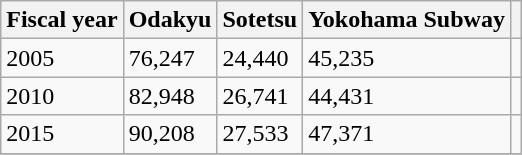<table class="wikitable">
<tr>
<th>Fiscal year</th>
<th>Odakyu</th>
<th>Sotetsu</th>
<th>Yokohama Subway</th>
<th></th>
</tr>
<tr>
<td>2005</td>
<td>76,247</td>
<td>24,440</td>
<td>45,235</td>
<td></td>
</tr>
<tr>
<td>2010</td>
<td>82,948</td>
<td>26,741</td>
<td>44,431</td>
<td></td>
</tr>
<tr>
<td>2015</td>
<td>90,208</td>
<td>27,533</td>
<td>47,371</td>
<td></td>
</tr>
<tr>
</tr>
</table>
